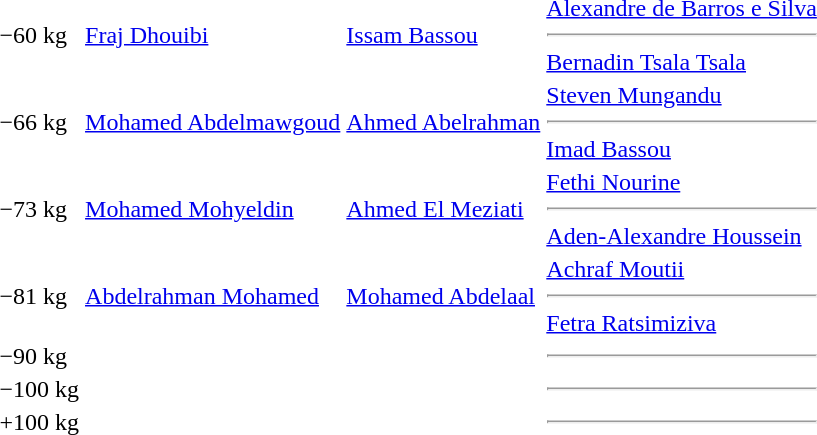<table>
<tr>
<td>−60 kg</td>
<td><a href='#'>Fraj Dhouibi</a><br></td>
<td><a href='#'>Issam Bassou</a><br></td>
<td><a href='#'>Alexandre de Barros e Silva</a><br><hr><a href='#'>Bernadin Tsala Tsala</a><br></td>
</tr>
<tr>
<td>−66 kg</td>
<td><a href='#'>Mohamed Abdelmawgoud</a><br></td>
<td><a href='#'>Ahmed Abelrahman</a><br></td>
<td><a href='#'>Steven Mungandu</a><br><hr><a href='#'>Imad Bassou</a><br></td>
</tr>
<tr>
<td>−73 kg</td>
<td><a href='#'>Mohamed Mohyeldin</a><br></td>
<td><a href='#'>Ahmed El Meziati</a><br></td>
<td><a href='#'>Fethi Nourine</a><br><hr><a href='#'>Aden-Alexandre Houssein</a><br></td>
</tr>
<tr>
<td>−81 kg</td>
<td><a href='#'>Abdelrahman Mohamed</a><br></td>
<td><a href='#'>Mohamed Abdelaal</a><br></td>
<td><a href='#'>Achraf Moutii</a><br><hr><a href='#'>Fetra Ratsimiziva</a><br></td>
</tr>
<tr>
<td>−90 kg</td>
<td></td>
<td></td>
<td><hr></td>
</tr>
<tr>
<td>−100 kg</td>
<td></td>
<td></td>
<td><hr></td>
</tr>
<tr>
<td>+100 kg</td>
<td></td>
<td></td>
<td><hr></td>
</tr>
</table>
